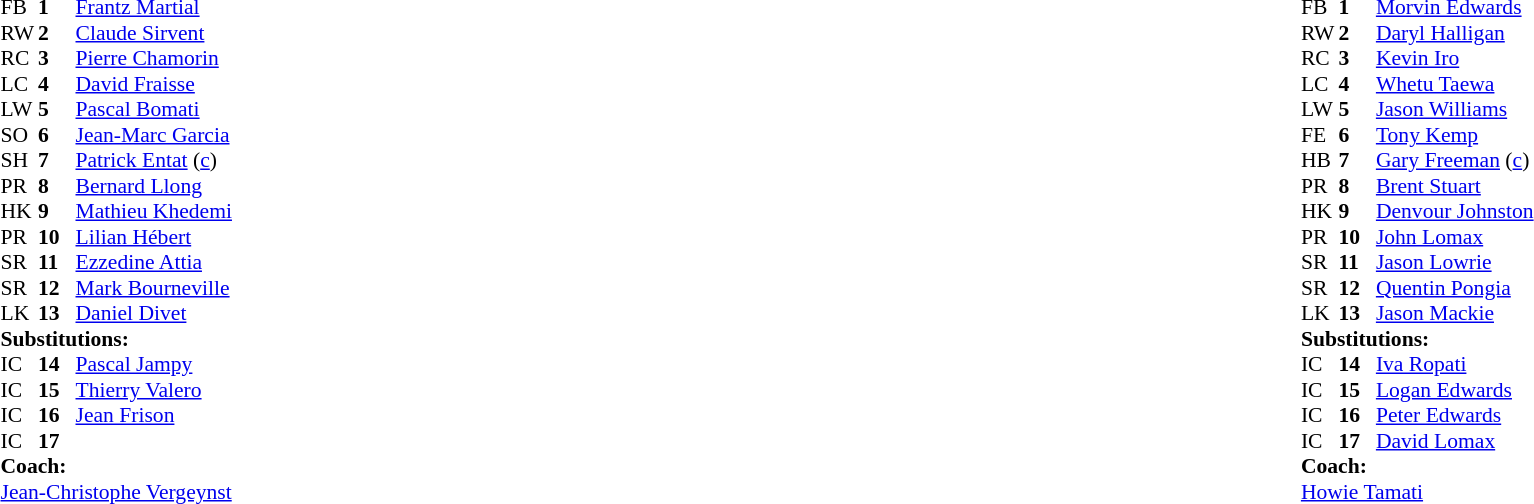<table width="100%">
<tr>
<td valign="top" width="50%"><br><table style="font-size: 90%" cellspacing="0" cellpadding="0">
<tr>
<th width="25"></th>
<th width="25"></th>
</tr>
<tr>
<td>FB</td>
<td><strong>1</strong></td>
<td><a href='#'>Frantz Martial</a></td>
</tr>
<tr>
<td>RW</td>
<td><strong>2</strong></td>
<td><a href='#'>Claude Sirvent</a></td>
</tr>
<tr>
<td>RC</td>
<td><strong>3</strong></td>
<td><a href='#'>Pierre Chamorin</a></td>
</tr>
<tr>
<td>LC</td>
<td><strong>4</strong></td>
<td><a href='#'>David Fraisse</a></td>
</tr>
<tr>
<td>LW</td>
<td><strong>5</strong></td>
<td><a href='#'>Pascal Bomati</a></td>
</tr>
<tr>
<td>SO</td>
<td><strong>6</strong></td>
<td><a href='#'>Jean-Marc Garcia</a></td>
</tr>
<tr>
<td>SH</td>
<td><strong>7</strong></td>
<td><a href='#'>Patrick Entat</a> (<a href='#'>c</a>)</td>
</tr>
<tr>
<td>PR</td>
<td><strong>8</strong></td>
<td><a href='#'>Bernard Llong</a></td>
</tr>
<tr>
<td>HK</td>
<td><strong>9</strong></td>
<td><a href='#'>Mathieu Khedemi</a></td>
</tr>
<tr>
<td>PR</td>
<td><strong>10</strong></td>
<td><a href='#'>Lilian Hébert</a></td>
</tr>
<tr>
<td>SR</td>
<td><strong>11</strong></td>
<td><a href='#'>Ezzedine Attia</a></td>
</tr>
<tr>
<td>SR</td>
<td><strong>12</strong></td>
<td><a href='#'>Mark Bourneville</a></td>
</tr>
<tr>
<td>LK</td>
<td><strong>13</strong></td>
<td><a href='#'>Daniel Divet</a></td>
</tr>
<tr>
<td colspan=3><strong>Substitutions:</strong></td>
</tr>
<tr>
<td>IC</td>
<td><strong>14</strong></td>
<td><a href='#'>Pascal Jampy</a></td>
</tr>
<tr>
<td>IC</td>
<td><strong>15</strong></td>
<td><a href='#'>Thierry Valero</a></td>
</tr>
<tr>
<td>IC</td>
<td><strong>16</strong></td>
<td><a href='#'>Jean Frison</a></td>
</tr>
<tr>
<td>IC</td>
<td><strong>17</strong></td>
<td></td>
</tr>
<tr>
<td colspan=3><strong>Coach:</strong></td>
</tr>
<tr>
<td colspan="4"> <a href='#'>Jean-Christophe Vergeynst</a></td>
</tr>
</table>
</td>
<td valign="top" width="50%"><br><table style="font-size: 90%" cellspacing="0" cellpadding="0" align="center">
<tr>
<th width="25"></th>
<th width="25"></th>
</tr>
<tr>
<td>FB</td>
<td><strong>1</strong></td>
<td><a href='#'>Morvin Edwards</a></td>
</tr>
<tr>
<td>RW</td>
<td><strong>2</strong></td>
<td><a href='#'>Daryl Halligan</a></td>
</tr>
<tr>
<td>RC</td>
<td><strong>3</strong></td>
<td><a href='#'>Kevin Iro</a></td>
</tr>
<tr>
<td>LC</td>
<td><strong>4</strong></td>
<td><a href='#'>Whetu Taewa</a></td>
</tr>
<tr>
<td>LW</td>
<td><strong>5</strong></td>
<td><a href='#'>Jason Williams</a></td>
</tr>
<tr>
<td>FE</td>
<td><strong>6</strong></td>
<td><a href='#'>Tony Kemp</a></td>
</tr>
<tr>
<td>HB</td>
<td><strong>7</strong></td>
<td><a href='#'>Gary Freeman</a> (<a href='#'>c</a>)</td>
</tr>
<tr>
<td>PR</td>
<td><strong>8</strong></td>
<td><a href='#'>Brent Stuart</a></td>
</tr>
<tr>
<td>HK</td>
<td><strong>9</strong></td>
<td><a href='#'>Denvour Johnston</a></td>
</tr>
<tr>
<td>PR</td>
<td><strong>10</strong></td>
<td><a href='#'>John Lomax</a></td>
</tr>
<tr>
<td>SR</td>
<td><strong>11</strong></td>
<td><a href='#'>Jason Lowrie</a></td>
</tr>
<tr>
<td>SR</td>
<td><strong>12</strong></td>
<td><a href='#'>Quentin Pongia</a></td>
</tr>
<tr>
<td>LK</td>
<td><strong>13</strong></td>
<td><a href='#'>Jason Mackie</a></td>
</tr>
<tr>
<td colspan=3><strong>Substitutions:</strong></td>
</tr>
<tr>
<td>IC</td>
<td><strong>14</strong></td>
<td><a href='#'>Iva Ropati</a></td>
</tr>
<tr>
<td>IC</td>
<td><strong>15</strong></td>
<td><a href='#'>Logan Edwards</a></td>
</tr>
<tr>
<td>IC</td>
<td><strong>16</strong></td>
<td><a href='#'>Peter Edwards</a></td>
</tr>
<tr>
<td>IC</td>
<td><strong>17</strong></td>
<td><a href='#'>David Lomax</a></td>
</tr>
<tr>
<td colspan=3><strong>Coach:</strong></td>
</tr>
<tr>
<td colspan="4"> <a href='#'>Howie Tamati</a></td>
</tr>
</table>
</td>
</tr>
</table>
